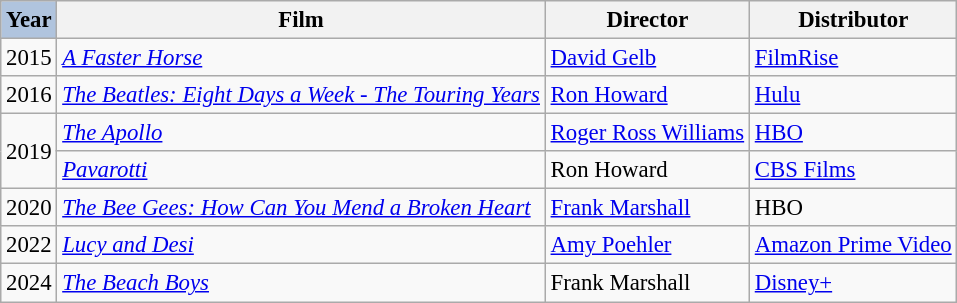<table class="wikitable" style="font-size:95%;">
<tr>
<th style="background:#B0C4DE;">Year</th>
<th>Film</th>
<th>Director</th>
<th>Distributor</th>
</tr>
<tr>
<td>2015</td>
<td><em><a href='#'>A Faster Horse</a></em></td>
<td><a href='#'>David Gelb</a></td>
<td><a href='#'>FilmRise</a></td>
</tr>
<tr>
<td>2016</td>
<td><em><a href='#'>The Beatles: Eight Days a Week - The Touring Years</a></em></td>
<td><a href='#'>Ron Howard</a></td>
<td><a href='#'>Hulu</a></td>
</tr>
<tr>
<td rowspan="2">2019</td>
<td><a href='#'><em>The Apollo</em></a></td>
<td><a href='#'>Roger Ross Williams</a></td>
<td><a href='#'>HBO</a></td>
</tr>
<tr>
<td><a href='#'><em>Pavarotti</em></a></td>
<td>Ron Howard</td>
<td><a href='#'>CBS Films</a></td>
</tr>
<tr>
<td>2020</td>
<td><em><a href='#'>The Bee Gees: How Can You Mend a Broken Heart</a></em></td>
<td><a href='#'>Frank Marshall</a></td>
<td>HBO</td>
</tr>
<tr>
<td>2022</td>
<td><em><a href='#'>Lucy and Desi</a></em></td>
<td><a href='#'>Amy Poehler</a></td>
<td><a href='#'>Amazon Prime Video</a></td>
</tr>
<tr>
<td>2024</td>
<td><em><a href='#'>The Beach Boys</a></em></td>
<td>Frank Marshall</td>
<td><a href='#'>Disney+</a></td>
</tr>
</table>
